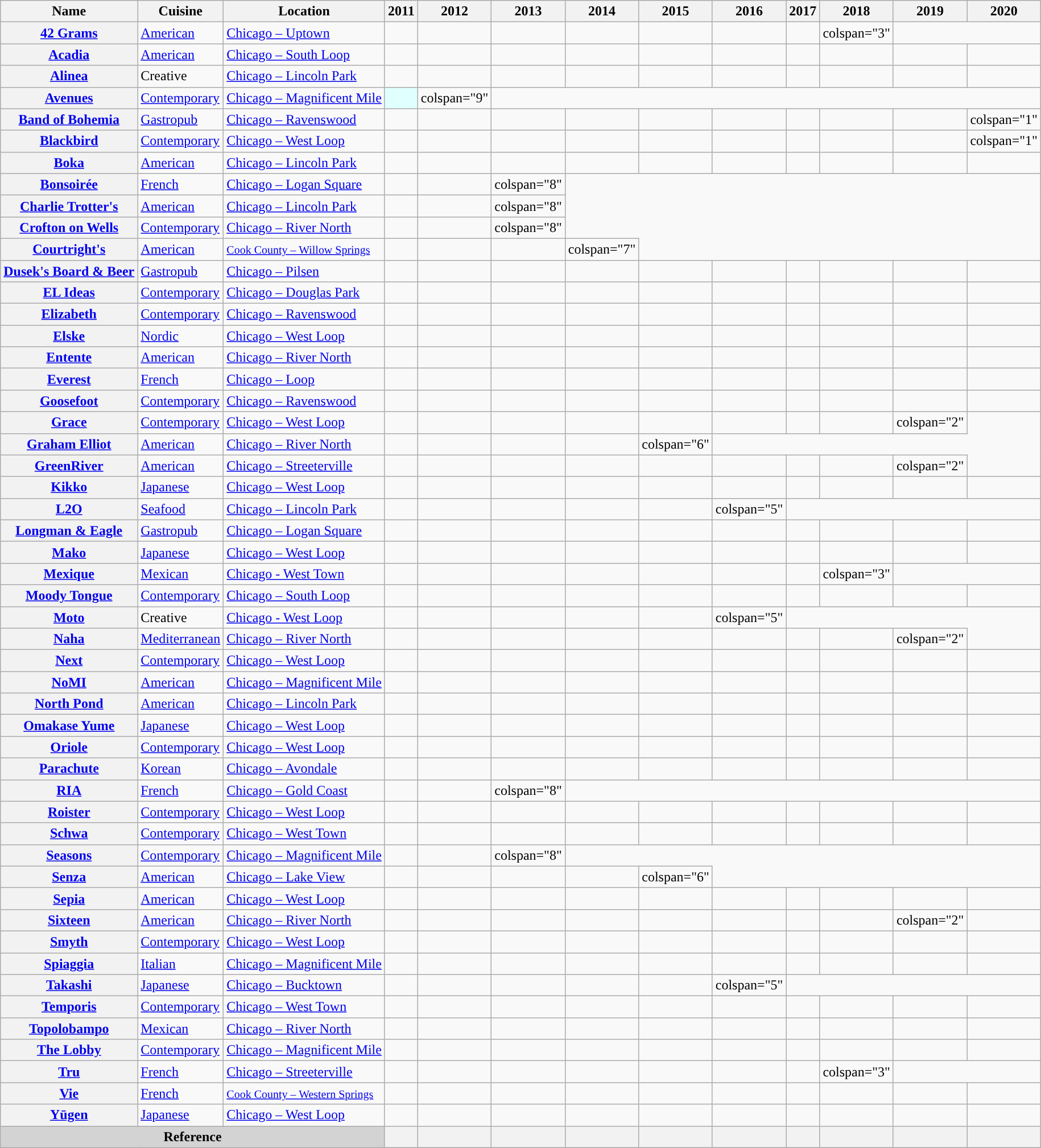<table class="wikitable sortable plainrowheaders" style="text-align:left;"">
<tr>
<th scope="col">Name</th>
<th scope="col">Cuisine</th>
<th scope="col">Location</th>
<th scope="col">2011</th>
<th scope="col">2012</th>
<th scope="col">2013</th>
<th scope="col">2014</th>
<th scope="col">2015</th>
<th scope="col">2016</th>
<th scope="col">2017</th>
<th scope="col">2018</th>
<th scope="col">2019</th>
<th scope="col">2020</th>
</tr>
<tr>
<th scope="row"><a href='#'>42 Grams</a></th>
<td><a href='#'>American</a></td>
<td><a href='#'>Chicago – Uptown</a></td>
<td></td>
<td></td>
<td></td>
<td></td>
<td></td>
<td></td>
<td></td>
<td>colspan="3" </td>
</tr>
<tr>
<th scope="row"><a href='#'>Acadia</a></th>
<td><a href='#'>American</a></td>
<td><a href='#'>Chicago – South Loop</a></td>
<td></td>
<td></td>
<td></td>
<td></td>
<td></td>
<td></td>
<td></td>
<td></td>
<td></td>
<td></td>
</tr>
<tr>
<th scope="row"><a href='#'>Alinea</a></th>
<td>Creative</td>
<td><a href='#'>Chicago – Lincoln Park</a></td>
<td></td>
<td></td>
<td></td>
<td></td>
<td></td>
<td></td>
<td></td>
<td></td>
<td></td>
<td></td>
</tr>
<tr>
<th scope="row"><a href='#'>Avenues</a></th>
<td><a href='#'>Contemporary</a></td>
<td><a href='#'>Chicago – Magnificent Mile</a></td>
<th scope="row" style="background-color:#E0FFFF"></th>
<td>colspan="9" </td>
</tr>
<tr>
<th scope="row"><a href='#'>Band of Bohemia</a></th>
<td><a href='#'>Gastropub</a></td>
<td><a href='#'>Chicago – Ravenswood</a></td>
<td></td>
<td></td>
<td></td>
<td></td>
<td></td>
<td></td>
<td></td>
<td></td>
<td></td>
<td>colspan="1" </td>
</tr>
<tr>
<th scope="row"><a href='#'>Blackbird</a></th>
<td><a href='#'>Contemporary</a></td>
<td><a href='#'>Chicago – West Loop</a></td>
<td></td>
<td></td>
<td></td>
<td></td>
<td></td>
<td></td>
<td></td>
<td></td>
<td></td>
<td>colspan="1" </td>
</tr>
<tr>
<th scope="row"><a href='#'>Boka</a></th>
<td><a href='#'>American</a></td>
<td><a href='#'>Chicago – Lincoln Park</a></td>
<td></td>
<td></td>
<td></td>
<td></td>
<td></td>
<td></td>
<td></td>
<td></td>
<td></td>
<td></td>
</tr>
<tr>
<th scope="row"><a href='#'>Bonsoirée</a></th>
<td><a href='#'>French</a></td>
<td><a href='#'>Chicago – Logan Square</a></td>
<td></td>
<td></td>
<td>colspan="8" </td>
</tr>
<tr>
<th scope="row"><a href='#'>Charlie Trotter's</a></th>
<td><a href='#'>American</a></td>
<td><a href='#'>Chicago – Lincoln Park</a></td>
<td></td>
<td></td>
<td>colspan="8" </td>
</tr>
<tr>
<th scope="row"><a href='#'>Crofton on Wells</a></th>
<td><a href='#'>Contemporary</a></td>
<td><a href='#'>Chicago – River North</a></td>
<td></td>
<td></td>
<td>colspan="8" </td>
</tr>
<tr>
<th scope="row"><a href='#'>Courtright's</a></th>
<td><a href='#'>American</a></td>
<td><small><a href='#'>Cook County – Willow Springs</a></small></td>
<td></td>
<td></td>
<td></td>
<td>colspan="7" </td>
</tr>
<tr>
<th scope="row"><a href='#'>Dusek's Board & Beer</a></th>
<td><a href='#'>Gastropub</a></td>
<td><a href='#'>Chicago – Pilsen</a></td>
<td></td>
<td></td>
<td></td>
<td></td>
<td></td>
<td></td>
<td></td>
<td></td>
<td></td>
<td></td>
</tr>
<tr>
<th scope="row"><a href='#'>EL Ideas</a></th>
<td><a href='#'>Contemporary</a></td>
<td><a href='#'>Chicago – Douglas Park</a></td>
<td></td>
<td></td>
<td></td>
<td></td>
<td></td>
<td></td>
<td></td>
<td></td>
<td></td>
<td></td>
</tr>
<tr>
<th scope="row"><a href='#'>Elizabeth</a></th>
<td><a href='#'>Contemporary</a></td>
<td><a href='#'>Chicago – Ravenswood</a></td>
<td></td>
<td></td>
<td></td>
<td></td>
<td></td>
<td></td>
<td></td>
<td></td>
<td></td>
<td></td>
</tr>
<tr>
<th scope="row"><a href='#'>Elske</a></th>
<td><a href='#'>Nordic</a></td>
<td><a href='#'>Chicago – West Loop</a></td>
<td></td>
<td></td>
<td></td>
<td></td>
<td></td>
<td></td>
<td></td>
<td></td>
<td></td>
<td></td>
</tr>
<tr>
<th scope="row"><a href='#'>Entente</a></th>
<td><a href='#'>American</a></td>
<td><a href='#'>Chicago – River North</a></td>
<td></td>
<td></td>
<td></td>
<td></td>
<td></td>
<td></td>
<td></td>
<td></td>
<td></td>
<td></td>
</tr>
<tr>
<th scope="row"><a href='#'>Everest</a></th>
<td><a href='#'>French</a></td>
<td><a href='#'>Chicago – Loop</a></td>
<td></td>
<td></td>
<td></td>
<td></td>
<td></td>
<td></td>
<td></td>
<td></td>
<td></td>
<td></td>
</tr>
<tr>
<th scope="row"><a href='#'>Goosefoot</a></th>
<td><a href='#'>Contemporary</a></td>
<td><a href='#'>Chicago – Ravenswood</a></td>
<td></td>
<td></td>
<td></td>
<td></td>
<td></td>
<td></td>
<td></td>
<td></td>
<td></td>
<td></td>
</tr>
<tr>
<th scope="row"><a href='#'>Grace</a></th>
<td><a href='#'>Contemporary</a></td>
<td><a href='#'>Chicago – West Loop</a></td>
<td></td>
<td></td>
<td></td>
<td></td>
<td></td>
<td></td>
<td></td>
<td></td>
<td>colspan="2" </td>
</tr>
<tr>
<th scope="row"><a href='#'>Graham Elliot</a></th>
<td><a href='#'>American</a></td>
<td><a href='#'>Chicago – River North</a></td>
<td></td>
<td></td>
<td></td>
<td></td>
<td>colspan="6" </td>
</tr>
<tr>
<th scope="row"><a href='#'>GreenRiver</a></th>
<td><a href='#'>American</a></td>
<td><a href='#'>Chicago – Streeterville</a></td>
<td></td>
<td></td>
<td></td>
<td></td>
<td></td>
<td></td>
<td></td>
<td></td>
<td>colspan="2" </td>
</tr>
<tr>
<th scope="row"><a href='#'>Kikko</a></th>
<td><a href='#'>Japanese</a></td>
<td><a href='#'>Chicago – West Loop</a></td>
<td></td>
<td></td>
<td></td>
<td></td>
<td></td>
<td></td>
<td></td>
<td></td>
<td></td>
<td></td>
</tr>
<tr>
<th scope="row"><a href='#'>L2O</a></th>
<td><a href='#'>Seafood</a></td>
<td><a href='#'>Chicago – Lincoln Park</a></td>
<td></td>
<td></td>
<td></td>
<td></td>
<td></td>
<td>colspan="5" </td>
</tr>
<tr>
<th scope="row"><a href='#'>Longman & Eagle</a></th>
<td><a href='#'>Gastropub</a></td>
<td><a href='#'>Chicago – Logan Square</a></td>
<td></td>
<td></td>
<td></td>
<td></td>
<td></td>
<td></td>
<td></td>
<td></td>
<td></td>
<td></td>
</tr>
<tr>
<th scope="row"><a href='#'>Mako</a></th>
<td><a href='#'>Japanese</a></td>
<td><a href='#'>Chicago – West Loop</a></td>
<td></td>
<td></td>
<td></td>
<td></td>
<td></td>
<td></td>
<td></td>
<td></td>
<td></td>
<td></td>
</tr>
<tr>
<th scope="row"><a href='#'>Mexique</a></th>
<td><a href='#'>Mexican</a></td>
<td><a href='#'>Chicago - West Town</a></td>
<td></td>
<td></td>
<td></td>
<td></td>
<td></td>
<td></td>
<td></td>
<td>colspan="3" </td>
</tr>
<tr>
<th scope="row"><a href='#'>Moody Tongue</a></th>
<td><a href='#'>Contemporary</a></td>
<td><a href='#'>Chicago – South Loop</a></td>
<td></td>
<td></td>
<td></td>
<td></td>
<td></td>
<td></td>
<td></td>
<td></td>
<td></td>
<td></td>
</tr>
<tr>
<th scope="row"><a href='#'>Moto</a></th>
<td>Creative</td>
<td><a href='#'>Chicago - West Loop</a></td>
<td></td>
<td></td>
<td></td>
<td></td>
<td></td>
<td>colspan="5" </td>
</tr>
<tr>
<th scope="row"><a href='#'>Naha</a></th>
<td><a href='#'>Mediterranean</a></td>
<td><a href='#'>Chicago – River North</a></td>
<td></td>
<td></td>
<td></td>
<td></td>
<td></td>
<td></td>
<td></td>
<td></td>
<td>colspan="2" </td>
</tr>
<tr>
<th scope="row"><a href='#'>Next</a></th>
<td><a href='#'>Contemporary</a></td>
<td><a href='#'>Chicago – West Loop</a></td>
<td></td>
<td></td>
<td></td>
<td></td>
<td></td>
<td></td>
<td></td>
<td></td>
<td></td>
<td></td>
</tr>
<tr>
<th scope="row"><a href='#'>NoMI</a></th>
<td><a href='#'>American</a></td>
<td><a href='#'>Chicago – Magnificent Mile</a></td>
<td></td>
<td></td>
<td></td>
<td></td>
<td></td>
<td></td>
<td></td>
<td></td>
<td></td>
<td></td>
</tr>
<tr>
<th scope="row"><a href='#'>North Pond</a></th>
<td><a href='#'>American</a></td>
<td><a href='#'>Chicago – Lincoln Park</a></td>
<td></td>
<td></td>
<td></td>
<td></td>
<td></td>
<td></td>
<td></td>
<td></td>
<td></td>
<td></td>
</tr>
<tr>
<th scope="row"><a href='#'>Omakase Yume</a></th>
<td><a href='#'>Japanese</a></td>
<td><a href='#'>Chicago – West Loop</a></td>
<td></td>
<td></td>
<td></td>
<td></td>
<td></td>
<td></td>
<td></td>
<td></td>
<td></td>
<td></td>
</tr>
<tr>
<th scope="row"><a href='#'>Oriole</a></th>
<td><a href='#'>Contemporary</a></td>
<td><a href='#'>Chicago – West Loop</a></td>
<td></td>
<td></td>
<td></td>
<td></td>
<td></td>
<td></td>
<td></td>
<td></td>
<td></td>
<td></td>
</tr>
<tr>
<th scope="row"><a href='#'>Parachute</a></th>
<td><a href='#'>Korean</a></td>
<td><a href='#'>Chicago – Avondale</a></td>
<td></td>
<td></td>
<td></td>
<td></td>
<td></td>
<td></td>
<td></td>
<td></td>
<td></td>
<td></td>
</tr>
<tr>
<th scope="row"><a href='#'>RIA</a></th>
<td><a href='#'>French</a></td>
<td><a href='#'>Chicago – Gold Coast</a></td>
<td></td>
<td></td>
<td>colspan="8" </td>
</tr>
<tr>
<th scope="row"><a href='#'>Roister</a></th>
<td><a href='#'>Contemporary</a></td>
<td><a href='#'>Chicago – West Loop</a></td>
<td></td>
<td></td>
<td></td>
<td></td>
<td></td>
<td></td>
<td></td>
<td></td>
<td></td>
<td></td>
</tr>
<tr>
<th scope="row"><a href='#'>Schwa</a></th>
<td><a href='#'>Contemporary</a></td>
<td><a href='#'>Chicago – West Town</a></td>
<td></td>
<td></td>
<td></td>
<td></td>
<td></td>
<td></td>
<td></td>
<td></td>
<td></td>
<td></td>
</tr>
<tr>
<th scope="row"><a href='#'>Seasons</a></th>
<td><a href='#'>Contemporary</a></td>
<td><a href='#'>Chicago – Magnificent Mile</a></td>
<td></td>
<td></td>
<td>colspan="8" </td>
</tr>
<tr>
<th scope="row"><a href='#'>Senza</a></th>
<td><a href='#'>American</a></td>
<td><a href='#'>Chicago – Lake View</a></td>
<td></td>
<td></td>
<td></td>
<td></td>
<td>colspan="6" </td>
</tr>
<tr>
<th scope="row"><a href='#'>Sepia</a></th>
<td><a href='#'>American</a></td>
<td><a href='#'>Chicago – West Loop</a></td>
<td></td>
<td></td>
<td></td>
<td></td>
<td></td>
<td></td>
<td></td>
<td></td>
<td></td>
<td></td>
</tr>
<tr>
<th scope="row"><a href='#'>Sixteen</a></th>
<td><a href='#'>American</a></td>
<td><a href='#'>Chicago – River North</a></td>
<td></td>
<td></td>
<td></td>
<td></td>
<td></td>
<td></td>
<td></td>
<td></td>
<td>colspan="2" </td>
</tr>
<tr>
<th scope="row"><a href='#'>Smyth</a></th>
<td><a href='#'>Contemporary</a></td>
<td><a href='#'>Chicago – West Loop</a></td>
<td></td>
<td></td>
<td></td>
<td></td>
<td></td>
<td></td>
<td></td>
<td></td>
<td></td>
<td></td>
</tr>
<tr>
<th scope="row"><a href='#'>Spiaggia</a></th>
<td><a href='#'>Italian</a></td>
<td><a href='#'>Chicago – Magnificent Mile</a></td>
<td></td>
<td></td>
<td></td>
<td></td>
<td></td>
<td></td>
<td></td>
<td></td>
<td></td>
<td></td>
</tr>
<tr>
<th scope="row"><a href='#'>Takashi</a></th>
<td><a href='#'>Japanese</a></td>
<td><a href='#'>Chicago – Bucktown</a></td>
<td></td>
<td></td>
<td></td>
<td></td>
<td></td>
<td>colspan="5" </td>
</tr>
<tr>
<th scope="row"><a href='#'>Temporis</a></th>
<td><a href='#'>Contemporary</a></td>
<td><a href='#'>Chicago – West Town</a></td>
<td></td>
<td></td>
<td></td>
<td></td>
<td></td>
<td></td>
<td></td>
<td></td>
<td></td>
<td></td>
</tr>
<tr>
<th scope="row"><a href='#'>Topolobampo</a></th>
<td><a href='#'>Mexican</a></td>
<td><a href='#'>Chicago – River North</a></td>
<td></td>
<td></td>
<td></td>
<td></td>
<td></td>
<td></td>
<td></td>
<td></td>
<td></td>
<td></td>
</tr>
<tr>
<th scope="row"><a href='#'>The Lobby</a></th>
<td><a href='#'>Contemporary</a></td>
<td><a href='#'>Chicago – Magnificent Mile</a></td>
<td></td>
<td></td>
<td></td>
<td></td>
<td></td>
<td></td>
<td></td>
<td></td>
<td></td>
<td></td>
</tr>
<tr>
<th scope="row"><a href='#'>Tru</a></th>
<td><a href='#'>French</a></td>
<td><a href='#'>Chicago – Streeterville</a></td>
<td></td>
<td></td>
<td></td>
<td></td>
<td></td>
<td></td>
<td></td>
<td>colspan="3" </td>
</tr>
<tr>
<th scope="row"><a href='#'>Vie</a></th>
<td><a href='#'>French</a></td>
<td><small><a href='#'>Cook County – Western Springs</a></small></td>
<td></td>
<td></td>
<td></td>
<td></td>
<td></td>
<td></td>
<td></td>
<td></td>
<td></td>
<td></td>
</tr>
<tr>
<th scope="row"><a href='#'>Yūgen</a></th>
<td><a href='#'>Japanese</a></td>
<td><a href='#'>Chicago – West Loop</a></td>
<td></td>
<td></td>
<td></td>
<td></td>
<td></td>
<td></td>
<td></td>
<td></td>
<td></td>
<td></td>
</tr>
<tr>
<th colspan="3" style="text-align: center;background: lightgray;">Reference</th>
<th></th>
<th></th>
<th></th>
<th></th>
<th></th>
<th></th>
<th></th>
<th></th>
<th></th>
<th></th>
</tr>
</table>
